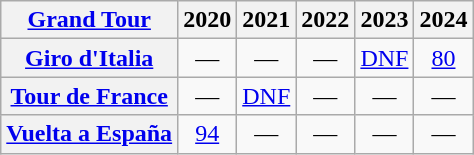<table class="wikitable plainrowheaders">
<tr>
<th scope="col"><a href='#'>Grand Tour</a></th>
<th scope="col">2020</th>
<th scope="col">2021</th>
<th scope="col">2022</th>
<th scope="col">2023</th>
<th scope="col">2024</th>
</tr>
<tr style="text-align:center;">
<th scope="row"> <a href='#'>Giro d'Italia</a></th>
<td>—</td>
<td>—</td>
<td>—</td>
<td><a href='#'>DNF</a></td>
<td><a href='#'>80</a></td>
</tr>
<tr style="text-align:center;">
<th scope="row"> <a href='#'>Tour de France</a></th>
<td>—</td>
<td><a href='#'>DNF</a></td>
<td>—</td>
<td>—</td>
<td>—</td>
</tr>
<tr style="text-align:center;">
<th scope="row"> <a href='#'>Vuelta a España</a></th>
<td><a href='#'>94</a></td>
<td>—</td>
<td>—</td>
<td>—</td>
<td>—</td>
</tr>
</table>
